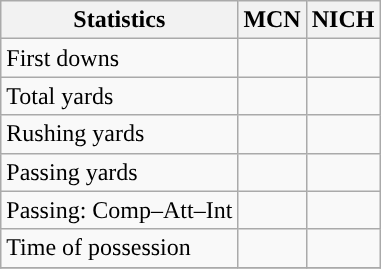<table class="wikitable" style="float: left;">
<tr>
<th>Statistics</th>
<th>MCN</th>
<th>NICH</th>
</tr>
<tr>
<td>First downs</td>
<td></td>
<td></td>
</tr>
<tr>
<td>Total yards</td>
<td></td>
<td></td>
</tr>
<tr>
<td>Rushing yards</td>
<td></td>
<td></td>
</tr>
<tr>
<td>Passing yards</td>
<td></td>
<td></td>
</tr>
<tr>
<td>Passing: Comp–Att–Int</td>
<td></td>
<td></td>
</tr>
<tr>
<td>Time of possession</td>
<td></td>
<td></td>
</tr>
<tr>
</tr>
</table>
